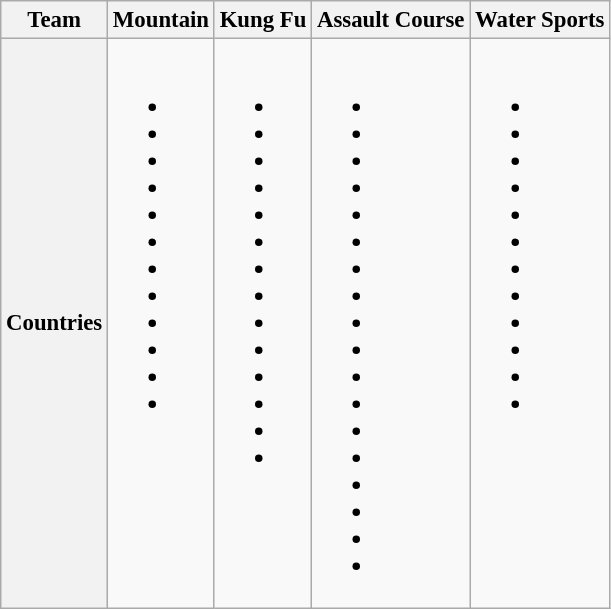<table class="wikitable sortable" style="font-size:95%;">
<tr>
<th>Team</th>
<th>Mountain</th>
<th>Kung Fu</th>
<th>Assault Course</th>
<th>Water Sports</th>
</tr>
<tr>
<th>Countries</th>
<td valign=top><br><ul><li></li><li></li><li></li><li></li><li></li><li></li><li></li><li></li><li></li><li></li><li></li><li></li></ul></td>
<td valign=top><br><ul><li></li><li></li><li></li><li></li><li></li><li></li><li></li><li></li><li></li><li></li><li></li><li></li><li></li><li></li></ul></td>
<td valign=top><br><ul><li></li><li></li><li></li><li></li><li></li><li></li><li></li><li></li><li></li><li></li><li></li><li></li><li></li><li></li><li></li><li></li><li></li><li></li></ul></td>
<td valign=top><br><ul><li></li><li></li><li></li><li></li><li></li><li></li><li></li><li></li><li></li><li></li><li></li><li></li></ul></td>
</tr>
</table>
